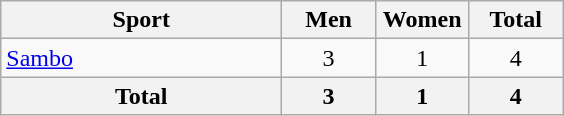<table class="wikitable sortable" style="text-align:center;">
<tr>
<th width=180>Sport</th>
<th width=55>Men</th>
<th width=55>Women</th>
<th width=55>Total</th>
</tr>
<tr>
<td align=left><a href='#'>Sambo</a></td>
<td>3</td>
<td>1</td>
<td>4</td>
</tr>
<tr>
<th>Total</th>
<th>3</th>
<th>1</th>
<th>4</th>
</tr>
</table>
